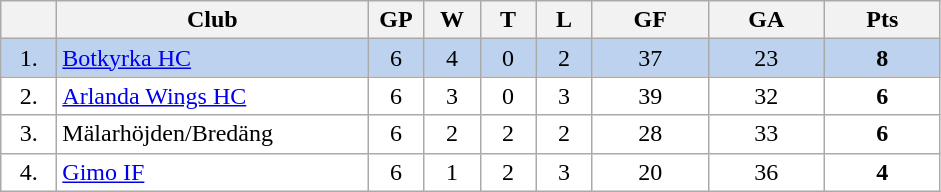<table class="wikitable">
<tr>
<th width="30"></th>
<th width="200">Club</th>
<th width="30">GP</th>
<th width="30">W</th>
<th width="30">T</th>
<th width="30">L</th>
<th width="70">GF</th>
<th width="70">GA</th>
<th width="70">Pts</th>
</tr>
<tr bgcolor="#BCD2EE" align="center">
<td>1.</td>
<td align="left"><a href='#'>Botkyrka HC</a></td>
<td>6</td>
<td>4</td>
<td>0</td>
<td>2</td>
<td>37</td>
<td>23</td>
<td><strong>8</strong></td>
</tr>
<tr bgcolor="#FFFFFF" align="center">
<td>2.</td>
<td align="left"><a href='#'>Arlanda Wings HC</a></td>
<td>6</td>
<td>3</td>
<td>0</td>
<td>3</td>
<td>39</td>
<td>32</td>
<td><strong>6</strong></td>
</tr>
<tr bgcolor="#FFFFFF" align="center">
<td>3.</td>
<td align="left">Mälarhöjden/Bredäng</td>
<td>6</td>
<td>2</td>
<td>2</td>
<td>2</td>
<td>28</td>
<td>33</td>
<td><strong>6</strong></td>
</tr>
<tr bgcolor="#FFFFFF" align="center">
<td>4.</td>
<td align="left"><a href='#'>Gimo IF</a></td>
<td>6</td>
<td>1</td>
<td>2</td>
<td>3</td>
<td>20</td>
<td>36</td>
<td><strong>4</strong></td>
</tr>
</table>
